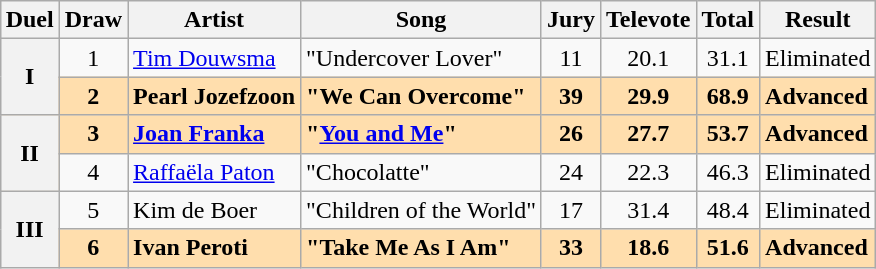<table class="sortable wikitable" style="margin: 1em auto 1em auto; text-align:center">
<tr>
<th>Duel</th>
<th>Draw</th>
<th>Artist</th>
<th>Song</th>
<th>Jury</th>
<th>Televote</th>
<th>Total</th>
<th>Result</th>
</tr>
<tr>
<th rowspan="2" scope="row">I</th>
<td>1</td>
<td align="left"><a href='#'>Tim Douwsma</a></td>
<td align="left">"Undercover Lover"</td>
<td>11</td>
<td>20.1</td>
<td>31.1</td>
<td align="left">Eliminated</td>
</tr>
<tr style="font-weight:bold; background:navajowhite;">
<td>2</td>
<td align="left">Pearl Jozefzoon</td>
<td align="left">"We Can Overcome"</td>
<td>39</td>
<td>29.9</td>
<td>68.9</td>
<td align="left">Advanced</td>
</tr>
<tr style="font-weight:bold; background:navajowhite;">
<th rowspan="2" scope="row">II</th>
<td>3</td>
<td align="left"><a href='#'>Joan Franka</a></td>
<td align="left">"<a href='#'>You and Me</a>"</td>
<td>26</td>
<td>27.7</td>
<td>53.7</td>
<td align="left">Advanced</td>
</tr>
<tr>
<td>4</td>
<td align="left"><a href='#'>Raffaëla Paton</a></td>
<td align="left">"Chocolatte"</td>
<td>24</td>
<td>22.3</td>
<td>46.3</td>
<td align="left">Eliminated</td>
</tr>
<tr>
<th rowspan="2" scope="row">III</th>
<td>5</td>
<td align="left">Kim de Boer</td>
<td align="left">"Children of the World"</td>
<td>17</td>
<td>31.4</td>
<td>48.4</td>
<td align="left">Eliminated</td>
</tr>
<tr style="font-weight:bold; background:navajowhite;">
<td>6</td>
<td align="left">Ivan Peroti</td>
<td align="left">"Take Me As I Am"</td>
<td>33</td>
<td>18.6</td>
<td>51.6</td>
<td align="left">Advanced</td>
</tr>
</table>
